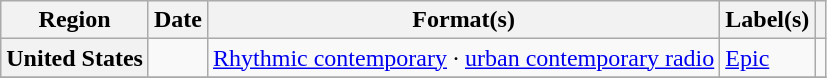<table class="wikitable plainrowheaders" style="text-align:left">
<tr>
<th scope="col">Region</th>
<th scope="col">Date</th>
<th scope="col">Format(s)</th>
<th scope="col">Label(s)</th>
<th scope="col"></th>
</tr>
<tr>
<th scope="row">United States</th>
<td></td>
<td><a href='#'>Rhythmic contemporary</a> · <a href='#'>urban contemporary radio</a></td>
<td><a href='#'>Epic</a></td>
<td></td>
</tr>
<tr>
</tr>
</table>
